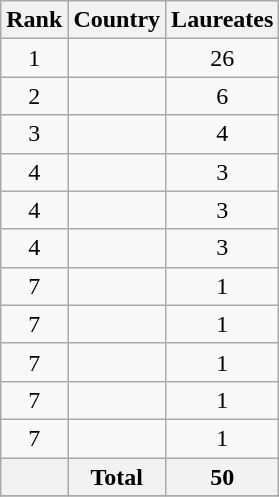<table class="wikitable sortable">
<tr>
<th>Rank</th>
<th>Country</th>
<th>Laureates</th>
</tr>
<tr>
<td style="text-align:center;">1</td>
<td></td>
<td style="text-align:center;">26</td>
</tr>
<tr>
<td style="text-align:center;">2</td>
<td></td>
<td style="text-align:center;">6</td>
</tr>
<tr>
<td style="text-align:center;">3</td>
<td></td>
<td style="text-align:center;">4</td>
</tr>
<tr>
<td style="text-align:center;">4</td>
<td></td>
<td style="text-align:center;">3</td>
</tr>
<tr>
<td style="text-align:center;">4</td>
<td></td>
<td style="text-align:center;">3</td>
</tr>
<tr>
<td style="text-align:center;">4</td>
<td></td>
<td style="text-align:center;">3</td>
</tr>
<tr>
<td style="text-align:center;">7</td>
<td></td>
<td style="text-align:center;">1</td>
</tr>
<tr>
<td style="text-align:center;">7</td>
<td></td>
<td style="text-align:center;">1</td>
</tr>
<tr>
<td style="text-align:center;">7</td>
<td></td>
<td style="text-align:center;">1</td>
</tr>
<tr>
<td style="text-align:center;">7</td>
<td></td>
<td style="text-align:center;">1</td>
</tr>
<tr>
<td style="text-align:center;">7</td>
<td></td>
<td style="text-align:center;">1</td>
</tr>
<tr class="sortbottom">
<th></th>
<th>Total</th>
<th>50</th>
</tr>
<tr>
</tr>
</table>
